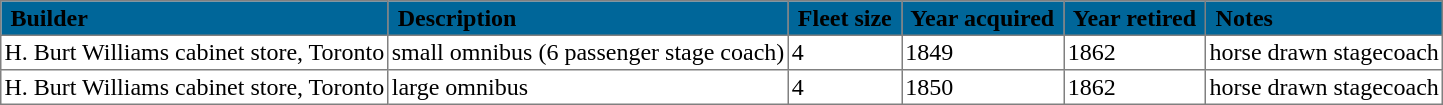<table border="1" cellspacing="1" cellpadding="2" style="border-collapse: collapse;">
<tr ---- bgcolor=#006699>
<td><strong><span> Builder </span></strong></td>
<td><strong><span> Description </span></strong></td>
<td><strong><span> Fleet size </span></strong></td>
<td><strong><span> Year acquired </span></strong></td>
<td><strong><span> Year retired </span></strong></td>
<td><strong><span> Notes </span></strong></td>
</tr>
<tr>
<td>H. Burt Williams cabinet store, Toronto</td>
<td>small omnibus (6 passenger stage coach)</td>
<td>4</td>
<td>1849</td>
<td>1862</td>
<td>horse drawn stagecoach</td>
</tr>
<tr>
<td>H. Burt Williams cabinet store, Toronto</td>
<td>large omnibus</td>
<td>4</td>
<td>1850</td>
<td>1862</td>
<td>horse drawn stagecoach</td>
</tr>
</table>
